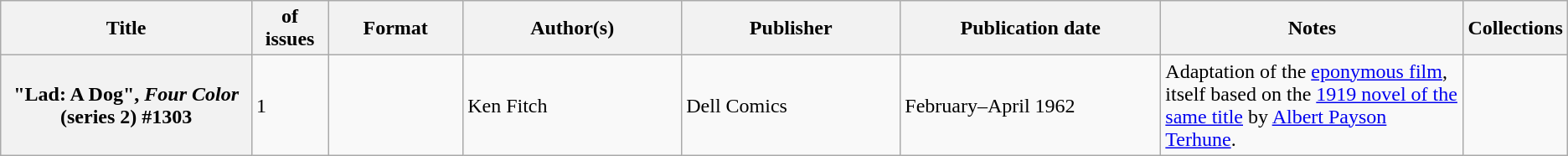<table class="wikitable">
<tr>
<th>Title</th>
<th style="width:40pt"> of issues</th>
<th style="width:75pt">Format</th>
<th style="width:125pt">Author(s)</th>
<th style="width:125pt">Publisher</th>
<th style="width:150pt">Publication date</th>
<th style="width:175pt">Notes</th>
<th>Collections</th>
</tr>
<tr>
<th>"Lad: A Dog", <em>Four Color</em> (series 2) #1303</th>
<td>1</td>
<td></td>
<td>Ken Fitch</td>
<td>Dell Comics</td>
<td>February–April 1962</td>
<td>Adaptation of the <a href='#'>eponymous film</a>, itself based on the <a href='#'>1919 novel of the same title</a> by <a href='#'>Albert Payson Terhune</a>.</td>
<td></td>
</tr>
</table>
